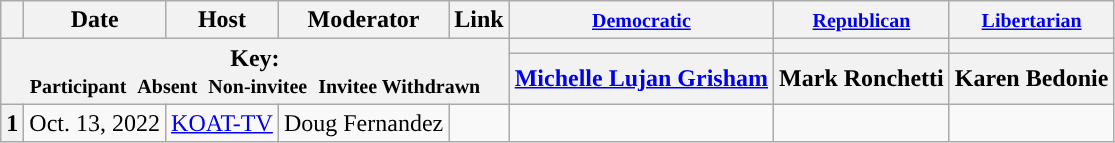<table class="wikitable" style="text-align:center;">
<tr>
<th scope="col"></th>
<th scope="col">Date</th>
<th scope="col">Host</th>
<th scope="col">Moderator</th>
<th scope="col">Link</th>
<th scope="col"><small><a href='#'>Democratic</a></small></th>
<th scope="col"><small><a href='#'>Republican</a></small></th>
<th scope="col"><small><a href='#'>Libertarian</a></small></th>
</tr>
<tr>
<th colspan="5" rowspan="2">Key:<br> <small>Participant </small>  <small>Absent </small>  <small>Non-invitee </small>  <small>Invitee  Withdrawn</small></th>
<th scope="col" style="background:"></th>
<th scope="col" style="background:"></th>
<th scope="col" style="background:"></th>
</tr>
<tr>
<th scope="col"><a href='#'>Michelle Lujan Grisham</a></th>
<th scope="col">Mark Ronchetti</th>
<th scope="col">Karen Bedonie</th>
</tr>
<tr>
<th scope="row">1</th>
<td style="white-space:nowrap;">Oct. 13, 2022</td>
<td style="white-space:nowrap;"><a href='#'>KOAT-TV</a></td>
<td style="white-space:nowrap;">Doug Fernandez</td>
<td style="white-space:nowrap;"></td>
<td></td>
<td></td>
<td></td>
</tr>
</table>
